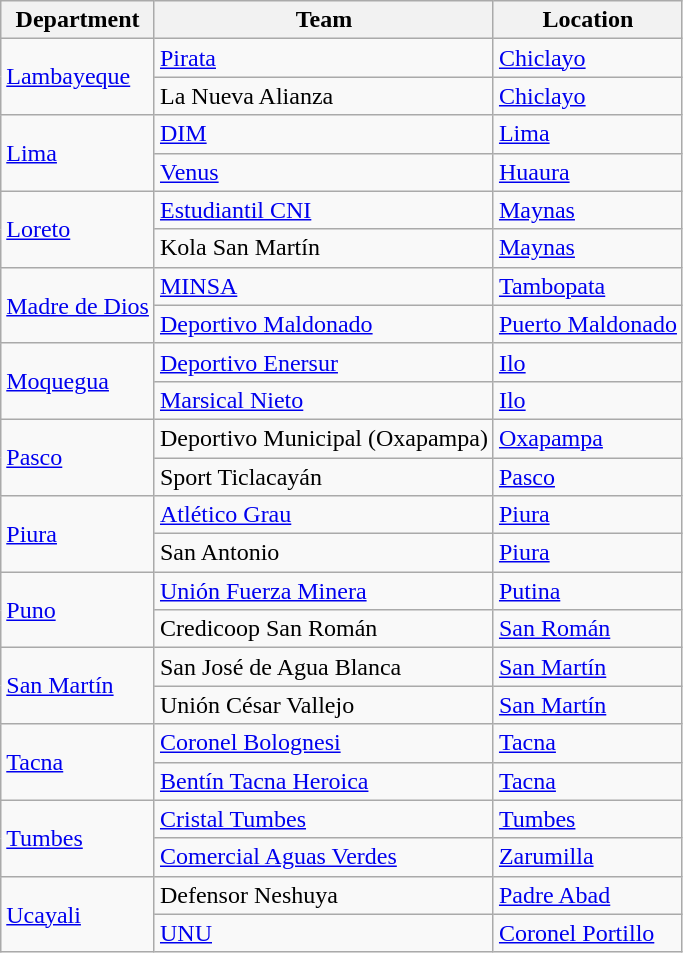<table class="wikitable">
<tr>
<th>Department</th>
<th>Team</th>
<th>Location</th>
</tr>
<tr>
<td rowspan="2"><a href='#'>Lambayeque</a></td>
<td><a href='#'>Pirata</a></td>
<td><a href='#'>Chiclayo</a></td>
</tr>
<tr>
<td>La Nueva Alianza</td>
<td><a href='#'>Chiclayo</a></td>
</tr>
<tr>
<td rowspan="2"><a href='#'>Lima</a></td>
<td><a href='#'>DIM</a></td>
<td><a href='#'>Lima</a></td>
</tr>
<tr>
<td><a href='#'>Venus</a></td>
<td><a href='#'>Huaura</a></td>
</tr>
<tr>
<td rowspan="2"><a href='#'>Loreto</a></td>
<td><a href='#'>Estudiantil CNI</a></td>
<td><a href='#'>Maynas</a></td>
</tr>
<tr>
<td>Kola San Martín</td>
<td><a href='#'>Maynas</a></td>
</tr>
<tr>
<td rowspan="2"><a href='#'>Madre de Dios</a></td>
<td><a href='#'>MINSA</a></td>
<td><a href='#'>Tambopata</a></td>
</tr>
<tr>
<td><a href='#'>Deportivo Maldonado</a></td>
<td><a href='#'>Puerto Maldonado</a></td>
</tr>
<tr>
<td rowspan="2"><a href='#'>Moquegua</a></td>
<td><a href='#'>Deportivo Enersur</a></td>
<td><a href='#'>Ilo</a></td>
</tr>
<tr>
<td><a href='#'>Marsical Nieto</a></td>
<td><a href='#'>Ilo</a></td>
</tr>
<tr>
<td rowspan="2"><a href='#'>Pasco</a></td>
<td>Deportivo Municipal (Oxapampa)</td>
<td><a href='#'>Oxapampa</a></td>
</tr>
<tr>
<td>Sport Ticlacayán</td>
<td><a href='#'>Pasco</a></td>
</tr>
<tr>
<td rowspan="2"><a href='#'>Piura</a></td>
<td><a href='#'>Atlético Grau</a></td>
<td><a href='#'>Piura</a></td>
</tr>
<tr>
<td>San Antonio</td>
<td><a href='#'>Piura</a></td>
</tr>
<tr>
<td rowspan="2"><a href='#'>Puno</a></td>
<td><a href='#'>Unión Fuerza Minera</a></td>
<td><a href='#'>Putina</a></td>
</tr>
<tr>
<td>Credicoop San Román</td>
<td><a href='#'>San Román</a></td>
</tr>
<tr>
<td rowspan="2"><a href='#'>San Martín</a></td>
<td>San José de Agua Blanca</td>
<td><a href='#'>San Martín</a></td>
</tr>
<tr>
<td>Unión César Vallejo</td>
<td><a href='#'>San Martín</a></td>
</tr>
<tr>
<td rowspan="2"><a href='#'>Tacna</a></td>
<td><a href='#'>Coronel Bolognesi</a></td>
<td><a href='#'>Tacna</a></td>
</tr>
<tr>
<td><a href='#'>Bentín Tacna Heroica</a></td>
<td><a href='#'>Tacna</a></td>
</tr>
<tr>
<td rowspan="2"><a href='#'>Tumbes</a></td>
<td><a href='#'>Cristal Tumbes</a></td>
<td><a href='#'>Tumbes</a></td>
</tr>
<tr>
<td><a href='#'>Comercial Aguas Verdes</a></td>
<td><a href='#'>Zarumilla</a></td>
</tr>
<tr>
<td rowspan="2"><a href='#'>Ucayali</a></td>
<td>Defensor Neshuya</td>
<td><a href='#'>Padre Abad</a></td>
</tr>
<tr>
<td><a href='#'>UNU</a></td>
<td><a href='#'>Coronel Portillo</a></td>
</tr>
</table>
